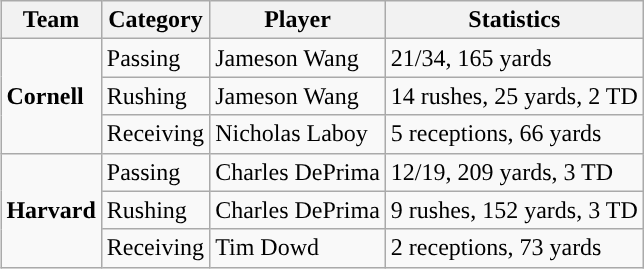<table class="wikitable" style="float: right;">
<tr>
<th>Team</th>
<th>Category</th>
<th>Player</th>
<th>Statistics</th>
</tr>
<tr>
<td rowspan=3><strong>Cornell</strong></td>
<td>Passing</td>
<td>Jameson Wang</td>
<td>21/34, 165 yards</td>
</tr>
<tr>
<td>Rushing</td>
<td>Jameson Wang</td>
<td>14 rushes, 25 yards, 2 TD</td>
</tr>
<tr>
<td>Receiving</td>
<td>Nicholas Laboy</td>
<td>5 receptions, 66 yards</td>
</tr>
<tr>
<td rowspan=3><strong>Harvard</strong></td>
<td>Passing</td>
<td>Charles DePrima</td>
<td>12/19, 209 yards, 3 TD</td>
</tr>
<tr>
<td>Rushing</td>
<td>Charles DePrima</td>
<td>9 rushes, 152 yards, 3 TD</td>
</tr>
<tr>
<td>Receiving</td>
<td>Tim Dowd</td>
<td>2 receptions, 73 yards</td>
</tr>
</table>
